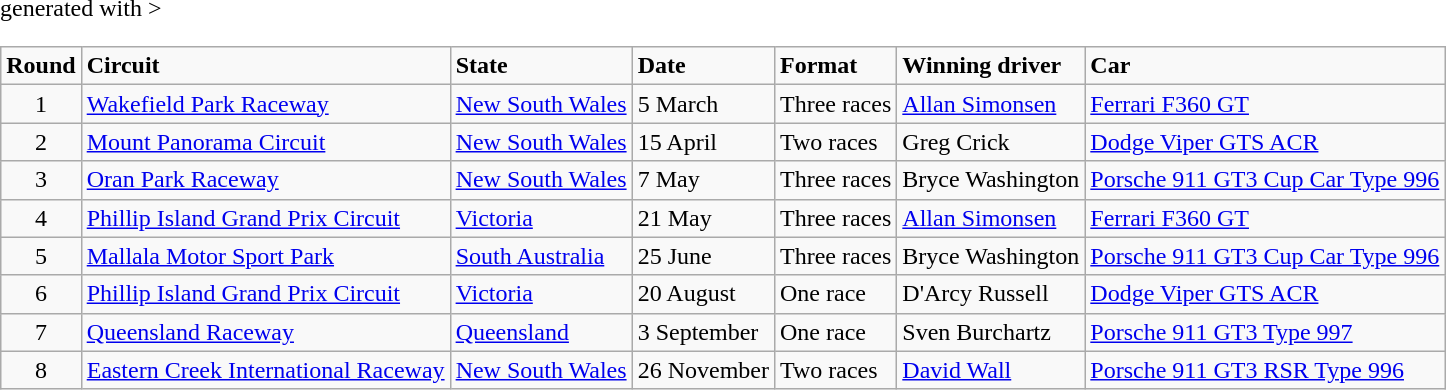<table class="wikitable" <hiddentext>generated with >
<tr style="font-weight:bold">
<td height="14" align="center">Round</td>
<td>Circuit</td>
<td>State</td>
<td>Date</td>
<td>Format</td>
<td>Winning driver</td>
<td>Car</td>
</tr>
<tr>
<td height="14" align="center">1</td>
<td><a href='#'>Wakefield Park Raceway</a></td>
<td><a href='#'>New South Wales</a></td>
<td>5 March</td>
<td align="center">Three races</td>
<td><a href='#'>Allan Simonsen</a></td>
<td><a href='#'>Ferrari F360 GT</a></td>
</tr>
<tr>
<td height="14" align="center">2</td>
<td><a href='#'>Mount Panorama Circuit</a></td>
<td><a href='#'>New South Wales</a></td>
<td>15 April</td>
<td>Two races</td>
<td>Greg Crick</td>
<td><a href='#'>Dodge Viper GTS ACR</a></td>
</tr>
<tr>
<td height="14" align="center">3</td>
<td><a href='#'>Oran Park Raceway</a></td>
<td><a href='#'>New South Wales</a></td>
<td>7 May</td>
<td align="center">Three races</td>
<td>Bryce Washington</td>
<td><a href='#'>Porsche 911 GT3 Cup Car Type 996</a></td>
</tr>
<tr>
<td height="14" align="center">4</td>
<td><a href='#'>Phillip Island Grand Prix Circuit</a></td>
<td><a href='#'>Victoria</a></td>
<td>21 May</td>
<td align="center">Three races</td>
<td><a href='#'>Allan Simonsen</a></td>
<td><a href='#'>Ferrari F360 GT</a></td>
</tr>
<tr>
<td height="14" align="center">5</td>
<td><a href='#'>Mallala Motor Sport Park</a></td>
<td><a href='#'>South Australia</a></td>
<td>25 June</td>
<td align="center">Three races</td>
<td>Bryce Washington</td>
<td><a href='#'>Porsche 911 GT3 Cup Car Type 996</a></td>
</tr>
<tr>
<td height="14" align="center">6</td>
<td><a href='#'>Phillip Island Grand Prix Circuit</a></td>
<td><a href='#'>Victoria</a></td>
<td>20 August</td>
<td>One race</td>
<td>D'Arcy Russell</td>
<td><a href='#'>Dodge Viper GTS ACR</a></td>
</tr>
<tr>
<td height="14" align="center">7</td>
<td><a href='#'>Queensland Raceway</a></td>
<td><a href='#'>Queensland</a></td>
<td>3 September</td>
<td>One race</td>
<td>Sven Burchartz</td>
<td><a href='#'>Porsche 911 GT3 Type 997</a></td>
</tr>
<tr>
<td height="14" align="center">8</td>
<td><a href='#'>Eastern Creek International Raceway</a></td>
<td><a href='#'>New South Wales</a></td>
<td>26 November</td>
<td>Two races</td>
<td><a href='#'>David Wall</a></td>
<td><a href='#'>Porsche 911 GT3 RSR Type 996</a></td>
</tr>
</table>
